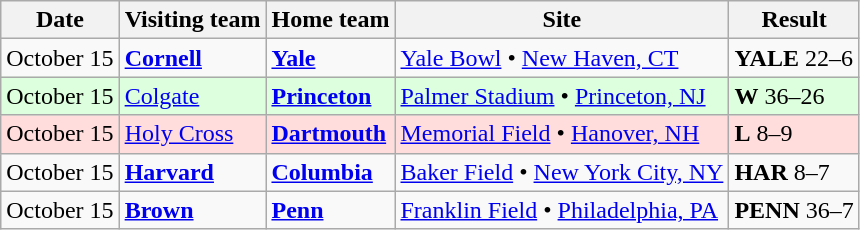<table class="wikitable">
<tr>
<th>Date</th>
<th>Visiting team</th>
<th>Home team</th>
<th>Site</th>
<th>Result</th>
</tr>
<tr>
<td>October 15</td>
<td><strong><a href='#'>Cornell</a></strong></td>
<td><strong><a href='#'>Yale</a></strong></td>
<td><a href='#'>Yale Bowl</a> • <a href='#'>New Haven, CT</a></td>
<td><strong>YALE</strong> 22–6</td>
</tr>
<tr style="background:#DDFFDD;">
<td>October 15</td>
<td><a href='#'>Colgate</a></td>
<td><strong><a href='#'>Princeton</a></strong></td>
<td><a href='#'>Palmer Stadium</a> • <a href='#'>Princeton, NJ</a></td>
<td><strong>W</strong> 36–26</td>
</tr>
<tr style="background:#FFDDDD;">
<td>October 15</td>
<td><a href='#'>Holy Cross</a></td>
<td><strong><a href='#'>Dartmouth</a></strong></td>
<td><a href='#'>Memorial Field</a> • <a href='#'>Hanover, NH</a></td>
<td><strong>L</strong> 8–9</td>
</tr>
<tr>
<td>October 15</td>
<td><strong><a href='#'>Harvard</a></strong></td>
<td><strong><a href='#'>Columbia</a></strong></td>
<td><a href='#'>Baker Field</a> • <a href='#'>New York City, NY</a></td>
<td><strong>HAR</strong> 8–7</td>
</tr>
<tr>
<td>October 15</td>
<td><strong><a href='#'>Brown</a></strong></td>
<td><strong><a href='#'>Penn</a></strong></td>
<td><a href='#'>Franklin Field</a> • <a href='#'>Philadelphia, PA</a></td>
<td><strong>PENN</strong> 36–7</td>
</tr>
</table>
